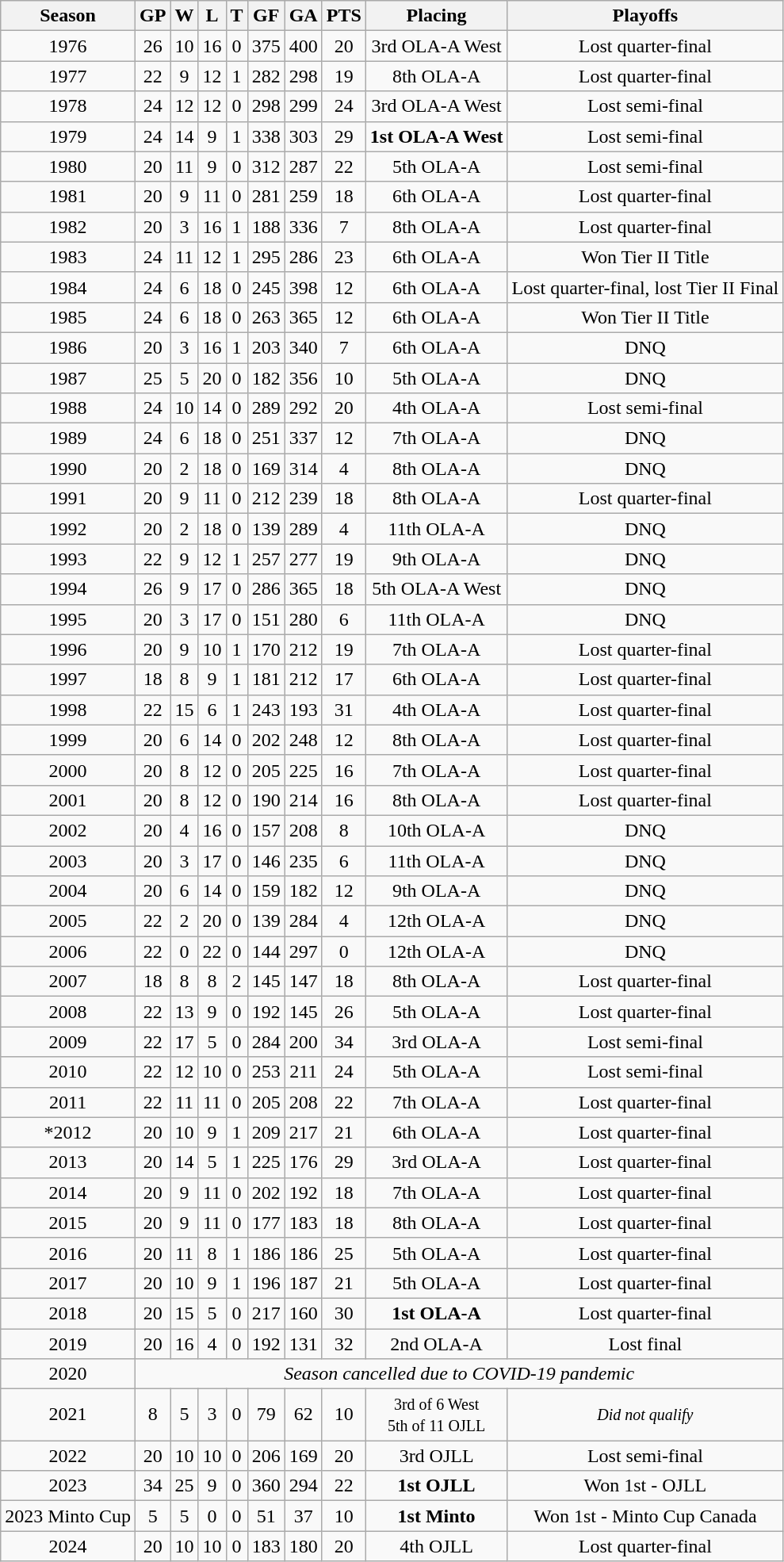<table class="wikitable" style="text-align:center">
<tr>
<th>Season</th>
<th>GP</th>
<th>W</th>
<th>L</th>
<th>T</th>
<th>GF</th>
<th>GA</th>
<th>PTS</th>
<th>Placing</th>
<th>Playoffs</th>
</tr>
<tr>
<td>1976</td>
<td>26</td>
<td>10</td>
<td>16</td>
<td>0</td>
<td>375</td>
<td>400</td>
<td>20</td>
<td>3rd OLA-A West</td>
<td>Lost quarter-final</td>
</tr>
<tr>
<td>1977</td>
<td>22</td>
<td>9</td>
<td>12</td>
<td>1</td>
<td>282</td>
<td>298</td>
<td>19</td>
<td>8th OLA-A</td>
<td>Lost quarter-final</td>
</tr>
<tr>
<td>1978</td>
<td>24</td>
<td>12</td>
<td>12</td>
<td>0</td>
<td>298</td>
<td>299</td>
<td>24</td>
<td>3rd OLA-A West</td>
<td>Lost semi-final</td>
</tr>
<tr>
<td>1979</td>
<td>24</td>
<td>14</td>
<td>9</td>
<td>1</td>
<td>338</td>
<td>303</td>
<td>29</td>
<td><strong>1st OLA-A West</strong></td>
<td>Lost semi-final</td>
</tr>
<tr>
<td>1980</td>
<td>20</td>
<td>11</td>
<td>9</td>
<td>0</td>
<td>312</td>
<td>287</td>
<td>22</td>
<td>5th OLA-A</td>
<td>Lost semi-final</td>
</tr>
<tr>
<td>1981</td>
<td>20</td>
<td>9</td>
<td>11</td>
<td>0</td>
<td>281</td>
<td>259</td>
<td>18</td>
<td>6th OLA-A</td>
<td>Lost quarter-final</td>
</tr>
<tr>
<td>1982</td>
<td>20</td>
<td>3</td>
<td>16</td>
<td>1</td>
<td>188</td>
<td>336</td>
<td>7</td>
<td>8th OLA-A</td>
<td>Lost quarter-final</td>
</tr>
<tr>
<td>1983</td>
<td>24</td>
<td>11</td>
<td>12</td>
<td>1</td>
<td>295</td>
<td>286</td>
<td>23</td>
<td>6th OLA-A</td>
<td>Won Tier II Title</td>
</tr>
<tr>
<td>1984</td>
<td>24</td>
<td>6</td>
<td>18</td>
<td>0</td>
<td>245</td>
<td>398</td>
<td>12</td>
<td>6th OLA-A</td>
<td>Lost quarter-final, lost Tier II Final</td>
</tr>
<tr>
<td>1985</td>
<td>24</td>
<td>6</td>
<td>18</td>
<td>0</td>
<td>263</td>
<td>365</td>
<td>12</td>
<td>6th OLA-A</td>
<td>Won Tier II Title</td>
</tr>
<tr>
<td>1986</td>
<td>20</td>
<td>3</td>
<td>16</td>
<td>1</td>
<td>203</td>
<td>340</td>
<td>7</td>
<td>6th OLA-A</td>
<td>DNQ</td>
</tr>
<tr>
<td>1987</td>
<td>25</td>
<td>5</td>
<td>20</td>
<td>0</td>
<td>182</td>
<td>356</td>
<td>10</td>
<td>5th OLA-A</td>
<td>DNQ</td>
</tr>
<tr>
<td>1988</td>
<td>24</td>
<td>10</td>
<td>14</td>
<td>0</td>
<td>289</td>
<td>292</td>
<td>20</td>
<td>4th OLA-A</td>
<td>Lost semi-final</td>
</tr>
<tr>
<td>1989</td>
<td>24</td>
<td>6</td>
<td>18</td>
<td>0</td>
<td>251</td>
<td>337</td>
<td>12</td>
<td>7th OLA-A</td>
<td>DNQ</td>
</tr>
<tr>
<td>1990</td>
<td>20</td>
<td>2</td>
<td>18</td>
<td>0</td>
<td>169</td>
<td>314</td>
<td>4</td>
<td>8th OLA-A</td>
<td>DNQ</td>
</tr>
<tr>
<td>1991</td>
<td>20</td>
<td>9</td>
<td>11</td>
<td>0</td>
<td>212</td>
<td>239</td>
<td>18</td>
<td>8th OLA-A</td>
<td>Lost quarter-final</td>
</tr>
<tr>
<td>1992</td>
<td>20</td>
<td>2</td>
<td>18</td>
<td>0</td>
<td>139</td>
<td>289</td>
<td>4</td>
<td>11th OLA-A</td>
<td>DNQ</td>
</tr>
<tr>
<td>1993</td>
<td>22</td>
<td>9</td>
<td>12</td>
<td>1</td>
<td>257</td>
<td>277</td>
<td>19</td>
<td>9th OLA-A</td>
<td>DNQ</td>
</tr>
<tr>
<td>1994</td>
<td>26</td>
<td>9</td>
<td>17</td>
<td>0</td>
<td>286</td>
<td>365</td>
<td>18</td>
<td>5th OLA-A West</td>
<td>DNQ</td>
</tr>
<tr>
<td>1995</td>
<td>20</td>
<td>3</td>
<td>17</td>
<td>0</td>
<td>151</td>
<td>280</td>
<td>6</td>
<td>11th OLA-A</td>
<td>DNQ</td>
</tr>
<tr>
<td>1996</td>
<td>20</td>
<td>9</td>
<td>10</td>
<td>1</td>
<td>170</td>
<td>212</td>
<td>19</td>
<td>7th OLA-A</td>
<td>Lost quarter-final</td>
</tr>
<tr>
<td>1997</td>
<td>18</td>
<td>8</td>
<td>9</td>
<td>1</td>
<td>181</td>
<td>212</td>
<td>17</td>
<td>6th OLA-A</td>
<td>Lost quarter-final</td>
</tr>
<tr>
<td>1998</td>
<td>22</td>
<td>15</td>
<td>6</td>
<td>1</td>
<td>243</td>
<td>193</td>
<td>31</td>
<td>4th OLA-A</td>
<td>Lost quarter-final</td>
</tr>
<tr>
<td>1999</td>
<td>20</td>
<td>6</td>
<td>14</td>
<td>0</td>
<td>202</td>
<td>248</td>
<td>12</td>
<td>8th OLA-A</td>
<td>Lost quarter-final</td>
</tr>
<tr>
<td>2000</td>
<td>20</td>
<td>8</td>
<td>12</td>
<td>0</td>
<td>205</td>
<td>225</td>
<td>16</td>
<td>7th OLA-A</td>
<td>Lost quarter-final</td>
</tr>
<tr>
<td>2001</td>
<td>20</td>
<td>8</td>
<td>12</td>
<td>0</td>
<td>190</td>
<td>214</td>
<td>16</td>
<td>8th OLA-A</td>
<td>Lost quarter-final</td>
</tr>
<tr>
<td>2002</td>
<td>20</td>
<td>4</td>
<td>16</td>
<td>0</td>
<td>157</td>
<td>208</td>
<td>8</td>
<td>10th OLA-A</td>
<td>DNQ</td>
</tr>
<tr>
<td>2003</td>
<td>20</td>
<td>3</td>
<td>17</td>
<td>0</td>
<td>146</td>
<td>235</td>
<td>6</td>
<td>11th OLA-A</td>
<td>DNQ</td>
</tr>
<tr>
<td>2004</td>
<td>20</td>
<td>6</td>
<td>14</td>
<td>0</td>
<td>159</td>
<td>182</td>
<td>12</td>
<td>9th OLA-A</td>
<td>DNQ</td>
</tr>
<tr>
<td>2005</td>
<td>22</td>
<td>2</td>
<td>20</td>
<td>0</td>
<td>139</td>
<td>284</td>
<td>4</td>
<td>12th OLA-A</td>
<td>DNQ</td>
</tr>
<tr>
<td>2006</td>
<td>22</td>
<td>0</td>
<td>22</td>
<td>0</td>
<td>144</td>
<td>297</td>
<td>0</td>
<td>12th OLA-A</td>
<td>DNQ</td>
</tr>
<tr>
<td>2007</td>
<td>18</td>
<td>8</td>
<td>8</td>
<td>2</td>
<td>145</td>
<td>147</td>
<td>18</td>
<td>8th OLA-A</td>
<td>Lost quarter-final</td>
</tr>
<tr>
<td>2008</td>
<td>22</td>
<td>13</td>
<td>9</td>
<td>0</td>
<td>192</td>
<td>145</td>
<td>26</td>
<td>5th OLA-A</td>
<td>Lost quarter-final</td>
</tr>
<tr>
<td>2009</td>
<td>22</td>
<td>17</td>
<td>5</td>
<td>0</td>
<td>284</td>
<td>200</td>
<td>34</td>
<td>3rd OLA-A</td>
<td>Lost semi-final</td>
</tr>
<tr>
<td>2010</td>
<td>22</td>
<td>12</td>
<td>10</td>
<td>0</td>
<td>253</td>
<td>211</td>
<td>24</td>
<td>5th OLA-A</td>
<td>Lost semi-final</td>
</tr>
<tr>
<td>2011</td>
<td>22</td>
<td>11</td>
<td>11</td>
<td>0</td>
<td>205</td>
<td>208</td>
<td>22</td>
<td>7th OLA-A</td>
<td>Lost quarter-final</td>
</tr>
<tr>
<td>*2012</td>
<td>20</td>
<td>10</td>
<td>9</td>
<td>1</td>
<td>209</td>
<td>217</td>
<td>21</td>
<td>6th OLA-A</td>
<td>Lost quarter-final</td>
</tr>
<tr>
<td>2013</td>
<td>20</td>
<td>14</td>
<td>5</td>
<td>1</td>
<td>225</td>
<td>176</td>
<td>29</td>
<td>3rd OLA-A</td>
<td>Lost quarter-final</td>
</tr>
<tr>
<td>2014</td>
<td>20</td>
<td>9</td>
<td>11</td>
<td>0</td>
<td>202</td>
<td>192</td>
<td>18</td>
<td>7th OLA-A</td>
<td>Lost quarter-final</td>
</tr>
<tr>
<td>2015</td>
<td>20</td>
<td>9</td>
<td>11</td>
<td>0</td>
<td>177</td>
<td>183</td>
<td>18</td>
<td>8th OLA-A</td>
<td>Lost quarter-final</td>
</tr>
<tr>
<td>2016</td>
<td>20</td>
<td>11</td>
<td>8</td>
<td>1</td>
<td>186</td>
<td>186</td>
<td>25</td>
<td>5th OLA-A</td>
<td>Lost quarter-final</td>
</tr>
<tr>
<td>2017</td>
<td>20</td>
<td>10</td>
<td>9</td>
<td>1</td>
<td>196</td>
<td>187</td>
<td>21</td>
<td>5th OLA-A</td>
<td>Lost quarter-final</td>
</tr>
<tr>
<td>2018</td>
<td>20</td>
<td>15</td>
<td>5</td>
<td>0</td>
<td>217</td>
<td>160</td>
<td>30</td>
<td><strong>1st OLA-A</strong></td>
<td>Lost quarter-final</td>
</tr>
<tr>
<td>2019</td>
<td>20</td>
<td>16</td>
<td>4</td>
<td>0</td>
<td>192</td>
<td>131</td>
<td>32</td>
<td>2nd OLA-A</td>
<td>Lost final</td>
</tr>
<tr>
<td>2020</td>
<td colspan="9"><em>Season cancelled due to COVID-19 pandemic</em></td>
</tr>
<tr>
<td>2021</td>
<td>8</td>
<td>5</td>
<td>3</td>
<td>0</td>
<td>79</td>
<td>62</td>
<td>10</td>
<td><small>3rd of 6 West<br>5th of 11 OJLL</small></td>
<td><small><em>Did not qualify</small></td>
</tr>
<tr>
<td>2022</td>
<td>20</td>
<td>10</td>
<td>10</td>
<td>0</td>
<td>206</td>
<td>169</td>
<td>20</td>
<td>3rd OJLL</td>
<td>Lost semi-final</td>
</tr>
<tr>
<td>2023</td>
<td>34</td>
<td>25</td>
<td>9</td>
<td>0</td>
<td>360</td>
<td>294</td>
<td>22</td>
<td><strong>1st  OJLL</strong></td>
<td>Won 1st - OJLL</td>
</tr>
<tr>
<td>2023 Minto Cup</td>
<td>5</td>
<td>5</td>
<td>0</td>
<td>0</td>
<td>51</td>
<td>37</td>
<td>10</td>
<td><strong>1st Minto</strong></td>
<td>Won 1st - Minto Cup Canada</td>
</tr>
<tr>
<td>2024</td>
<td>20</td>
<td>10</td>
<td>10</td>
<td>0</td>
<td>183</td>
<td>180</td>
<td>20</td>
<td>4th OJLL</td>
<td>Lost quarter-final</td>
</tr>
</table>
